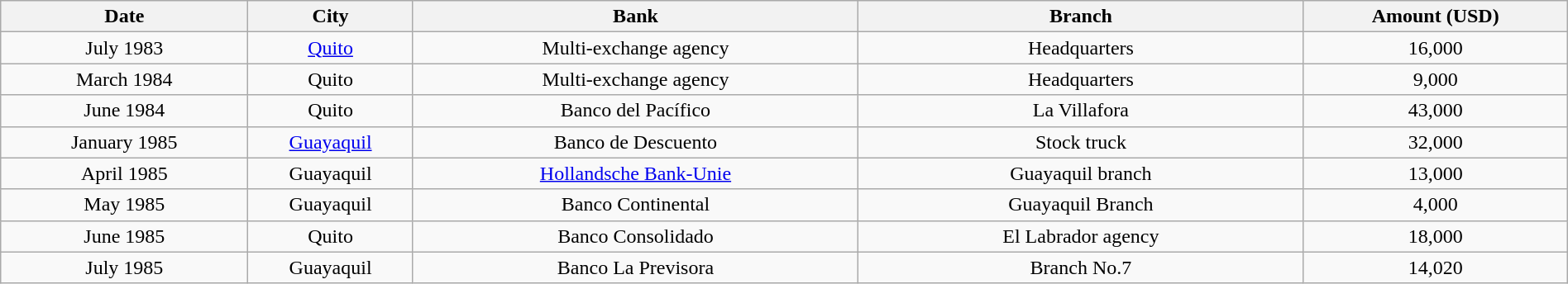<table class="wikitable" style="width:100%">
<tr>
<th width="15%">Date</th>
<th width="10%">City</th>
<th width="27%">Bank</th>
<th width="27%">Branch</th>
<th width="16%">Amount (USD)</th>
</tr>
<tr align="center">
<td>July 1983</td>
<td><a href='#'>Quito</a></td>
<td>Multi-exchange agency</td>
<td>Headquarters</td>
<td>16,000</td>
</tr>
<tr align="center">
<td>March 1984</td>
<td>Quito</td>
<td>Multi-exchange agency</td>
<td>Headquarters</td>
<td>9,000</td>
</tr>
<tr align="center">
<td>June 1984</td>
<td>Quito</td>
<td>Banco del Pacífico</td>
<td>La Villafora</td>
<td>43,000</td>
</tr>
<tr align="center">
<td>January 1985</td>
<td><a href='#'>Guayaquil</a></td>
<td>Banco de Descuento</td>
<td>Stock truck</td>
<td>32,000</td>
</tr>
<tr align="center">
<td>April 1985</td>
<td>Guayaquil</td>
<td><a href='#'>Hollandsche Bank-Unie</a></td>
<td>Guayaquil branch</td>
<td>13,000</td>
</tr>
<tr align="center">
<td>May 1985</td>
<td>Guayaquil</td>
<td>Banco Continental</td>
<td>Guayaquil Branch</td>
<td>4,000</td>
</tr>
<tr align="center">
<td>June 1985</td>
<td>Quito</td>
<td>Banco Consolidado</td>
<td>El Labrador agency</td>
<td>18,000</td>
</tr>
<tr align="center">
<td>July 1985</td>
<td>Guayaquil</td>
<td>Banco La Previsora</td>
<td>Branch No.7</td>
<td>14,020</td>
</tr>
</table>
